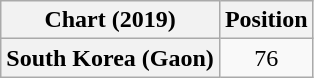<table class="wikitable plainrowheaders" style="text-align:center">
<tr>
<th scope="col">Chart (2019)</th>
<th scope="col">Position</th>
</tr>
<tr>
<th scope="row">South Korea (Gaon)</th>
<td>76</td>
</tr>
</table>
